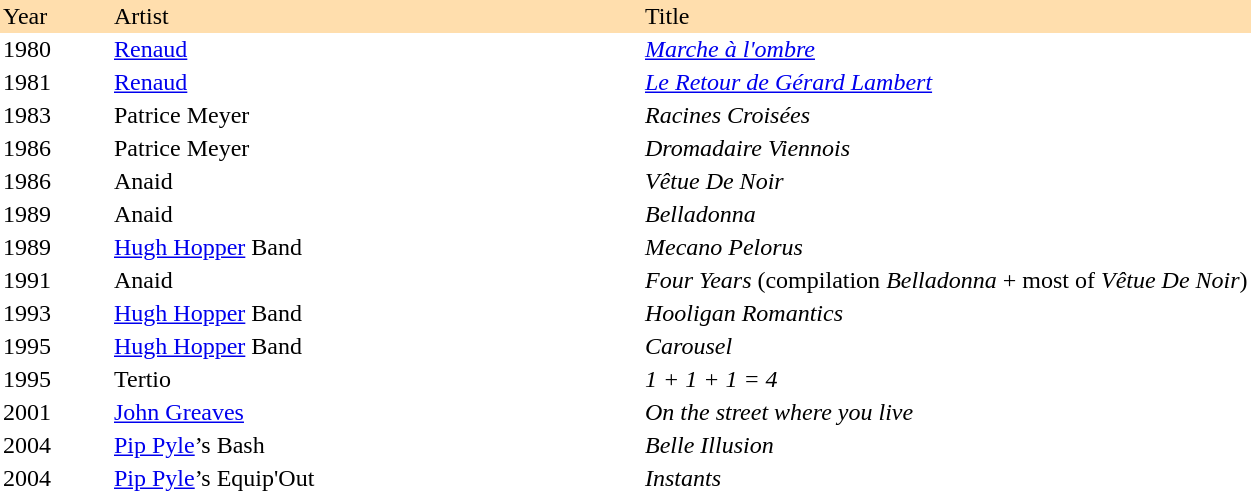<table cellspacing="0" cellpadding="2" border="0">
<tr style="background:#ffdead;">
<td width=70px>Year</td>
<td width=350px>Artist</td>
<td>Title</td>
</tr>
<tr>
<td>1980</td>
<td><a href='#'>Renaud</a></td>
<td><em><a href='#'>Marche à l'ombre</a></em></td>
</tr>
<tr>
<td>1981</td>
<td><a href='#'>Renaud</a></td>
<td><em><a href='#'>Le Retour de Gérard Lambert</a></em></td>
</tr>
<tr>
<td>1983</td>
<td>Patrice Meyer</td>
<td><em>Racines Croisées</em></td>
</tr>
<tr>
<td>1986</td>
<td>Patrice Meyer</td>
<td><em>Dromadaire Viennois</em></td>
</tr>
<tr>
<td>1986</td>
<td>Anaid</td>
<td><em>Vêtue De Noir</em></td>
</tr>
<tr>
<td>1989</td>
<td>Anaid</td>
<td><em>Belladonna</em></td>
</tr>
<tr>
<td>1989</td>
<td><a href='#'>Hugh Hopper</a> Band</td>
<td><em>Mecano Pelorus</em></td>
</tr>
<tr>
<td>1991</td>
<td>Anaid</td>
<td><em>Four Years</em> (compilation <em>Belladonna</em> + most of <em>Vêtue De Noir</em>)</td>
</tr>
<tr>
<td>1993</td>
<td><a href='#'>Hugh Hopper</a> Band</td>
<td><em>Hooligan Romantics</em></td>
</tr>
<tr>
<td>1995</td>
<td><a href='#'>Hugh Hopper</a> Band</td>
<td><em>Carousel</em></td>
</tr>
<tr>
<td>1995</td>
<td>Tertio</td>
<td><em>1 + 1 + 1 = 4</em></td>
</tr>
<tr>
<td>2001</td>
<td><a href='#'>John Greaves</a></td>
<td><em>On the street where you live</em></td>
</tr>
<tr>
<td>2004</td>
<td><a href='#'>Pip Pyle</a>’s Bash</td>
<td><em>Belle Illusion</em></td>
</tr>
<tr>
<td>2004</td>
<td><a href='#'>Pip Pyle</a>’s Equip'Out</td>
<td><em>Instants</em></td>
</tr>
</table>
